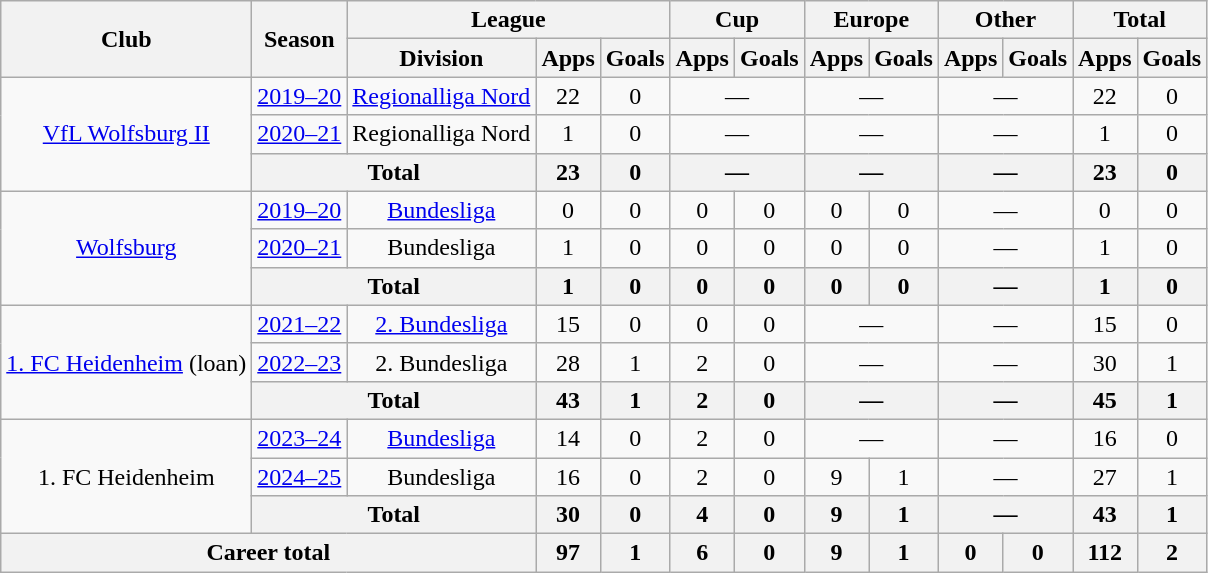<table class="wikitable" style="text-align:center">
<tr>
<th rowspan="2">Club</th>
<th rowspan="2">Season</th>
<th colspan="3">League</th>
<th colspan="2">Cup</th>
<th colspan="2">Europe</th>
<th colspan="2">Other</th>
<th colspan="2">Total</th>
</tr>
<tr>
<th>Division</th>
<th>Apps</th>
<th>Goals</th>
<th>Apps</th>
<th>Goals</th>
<th>Apps</th>
<th>Goals</th>
<th>Apps</th>
<th>Goals</th>
<th>Apps</th>
<th>Goals</th>
</tr>
<tr>
<td rowspan="3"><a href='#'>VfL Wolfsburg II</a></td>
<td><a href='#'>2019–20</a></td>
<td><a href='#'>Regionalliga Nord</a></td>
<td>22</td>
<td>0</td>
<td colspan="2">—</td>
<td colspan="2">—</td>
<td colspan="2">—</td>
<td>22</td>
<td>0</td>
</tr>
<tr>
<td><a href='#'>2020–21</a></td>
<td>Regionalliga Nord</td>
<td>1</td>
<td>0</td>
<td colspan="2">—</td>
<td colspan="2">—</td>
<td colspan="2">—</td>
<td>1</td>
<td>0</td>
</tr>
<tr>
<th colspan="2">Total</th>
<th>23</th>
<th>0</th>
<th colspan="2">—</th>
<th colspan="2">—</th>
<th colspan="2">—</th>
<th>23</th>
<th>0</th>
</tr>
<tr>
<td rowspan="3"><a href='#'>Wolfsburg</a></td>
<td><a href='#'>2019–20</a></td>
<td><a href='#'>Bundesliga</a></td>
<td>0</td>
<td>0</td>
<td>0</td>
<td>0</td>
<td>0</td>
<td>0</td>
<td colspan="2">—</td>
<td>0</td>
<td>0</td>
</tr>
<tr>
<td><a href='#'>2020–21</a></td>
<td>Bundesliga</td>
<td>1</td>
<td>0</td>
<td>0</td>
<td>0</td>
<td>0</td>
<td>0</td>
<td colspan="2">—</td>
<td>1</td>
<td>0</td>
</tr>
<tr>
<th colspan="2">Total</th>
<th>1</th>
<th>0</th>
<th>0</th>
<th>0</th>
<th>0</th>
<th>0</th>
<th colspan="2">—</th>
<th>1</th>
<th>0</th>
</tr>
<tr>
<td rowspan="3"><a href='#'>1. FC Heidenheim</a> (loan)</td>
<td><a href='#'>2021–22</a></td>
<td><a href='#'>2. Bundesliga</a></td>
<td>15</td>
<td>0</td>
<td>0</td>
<td>0</td>
<td colspan="2">—</td>
<td colspan="2">—</td>
<td>15</td>
<td>0</td>
</tr>
<tr>
<td><a href='#'>2022–23</a></td>
<td>2. Bundesliga</td>
<td>28</td>
<td>1</td>
<td>2</td>
<td>0</td>
<td colspan="2">—</td>
<td colspan="2">—</td>
<td>30</td>
<td>1</td>
</tr>
<tr>
<th colspan="2">Total</th>
<th>43</th>
<th>1</th>
<th>2</th>
<th>0</th>
<th colspan="2">—</th>
<th colspan="2">—</th>
<th>45</th>
<th>1</th>
</tr>
<tr>
<td rowspan="3">1. FC Heidenheim</td>
<td><a href='#'>2023–24</a></td>
<td><a href='#'>Bundesliga</a></td>
<td>14</td>
<td>0</td>
<td>2</td>
<td>0</td>
<td colspan="2">—</td>
<td colspan="2">—</td>
<td>16</td>
<td>0</td>
</tr>
<tr>
<td><a href='#'>2024–25</a></td>
<td>Bundesliga</td>
<td>16</td>
<td>0</td>
<td>2</td>
<td>0</td>
<td>9</td>
<td>1</td>
<td colspan="2">—</td>
<td>27</td>
<td>1</td>
</tr>
<tr>
<th colspan="2">Total</th>
<th>30</th>
<th>0</th>
<th>4</th>
<th>0</th>
<th>9</th>
<th>1</th>
<th colspan="2">—</th>
<th>43</th>
<th>1</th>
</tr>
<tr>
<th colspan="3">Career total</th>
<th>97</th>
<th>1</th>
<th>6</th>
<th>0</th>
<th>9</th>
<th>1</th>
<th>0</th>
<th>0</th>
<th>112</th>
<th>2</th>
</tr>
</table>
